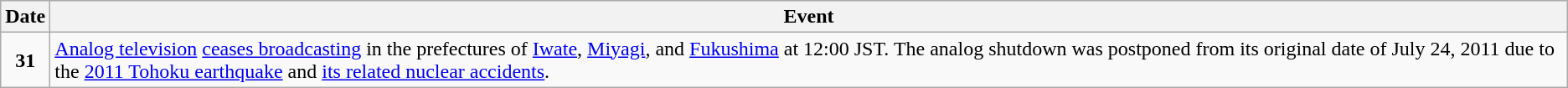<table class="wikitable">
<tr>
<th>Date</th>
<th>Event</th>
</tr>
<tr>
<td style="text-align:center"><strong>31</strong></td>
<td><a href='#'>Analog television</a> <a href='#'>ceases broadcasting</a> in the prefectures of <a href='#'>Iwate</a>, <a href='#'>Miyagi</a>, and <a href='#'>Fukushima</a> at 12:00 JST. The analog shutdown was postponed from its original date of July 24, 2011 due to the <a href='#'>2011 Tohoku earthquake</a> and <a href='#'>its related nuclear accidents</a>.</td>
</tr>
</table>
